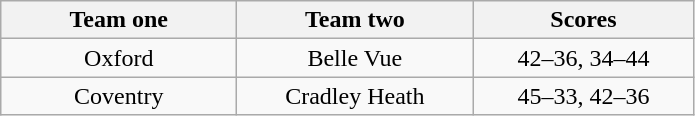<table class="wikitable" style="text-align: center">
<tr>
<th width=150>Team one</th>
<th width=150>Team two</th>
<th width=140>Scores</th>
</tr>
<tr>
<td>Oxford</td>
<td>Belle Vue</td>
<td>42–36, 34–44</td>
</tr>
<tr>
<td>Coventry</td>
<td>Cradley Heath</td>
<td>45–33, 42–36</td>
</tr>
</table>
